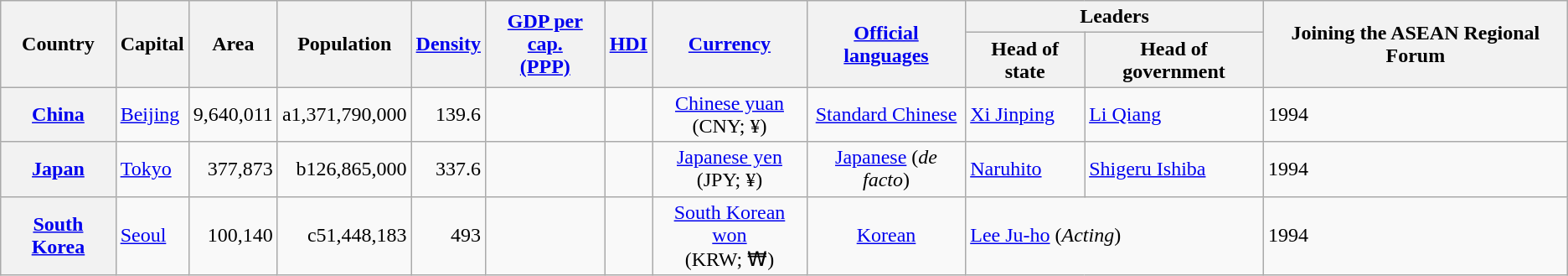<table class="wikitable sortable plainrowheaders">
<tr>
<th scope="col" rowspan=2>Country</th>
<th scope="col" rowspan=2>Capital</th>
<th scope="col" rowspan=2>Area<br></th>
<th scope="col" rowspan=2>Population</th>
<th scope="col" rowspan=2><a href='#'>Density</a><br></th>
<th scope="col" rowspan=2><a href='#'>GDP per cap.<br>(PPP)</a></th>
<th scope="col" rowspan=2><a href='#'>HDI</a></th>
<th scope="col" rowspan=2><a href='#'>Currency</a></th>
<th scope="col" class="unsortable" rowspan=2><a href='#'>Official languages</a></th>
<th scope="col" class="unsortable" colspan=2>Leaders</th>
<th scope="col" rowspan=2>Joining the ASEAN Regional Forum</th>
</tr>
<tr>
<th scope="col" class="unsortable">Head of state</th>
<th scope="col" class="unsortable">Head of government</th>
</tr>
<tr>
<th scope="row"><a href='#'>China</a></th>
<td><a href='#'>Beijing</a></td>
<td align=right>9,640,011</td>
<td align=right><span>a</span>1,371,790,000</td>
<td align=right>139.6</td>
<td align=right></td>
<td align=right></td>
<td align=center><a href='#'>Chinese yuan</a><br>(CNY; ¥)</td>
<td align=center><a href='#'>Standard Chinese</a></td>
<td><a href='#'>Xi Jinping</a></td>
<td><a href='#'>Li Qiang</a></td>
<td>1994</td>
</tr>
<tr>
<th scope="row"><a href='#'>Japan</a></th>
<td><a href='#'>Tokyo</a></td>
<td align=right>377,873</td>
<td align=right><span>b</span>126,865,000</td>
<td align=right>337.6</td>
<td align=right></td>
<td align=right></td>
<td align=center><a href='#'>Japanese yen</a><br>(JPY; ¥)</td>
<td align=center><a href='#'>Japanese</a> (<em>de facto</em>)</td>
<td><a href='#'>Naruhito</a></td>
<td><a href='#'>Shigeru Ishiba</a></td>
<td>1994</td>
</tr>
<tr>
<th scope="row"><a href='#'>South Korea</a></th>
<td><a href='#'>Seoul</a></td>
<td align=right>100,140</td>
<td align=right><span>c</span>51,448,183</td>
<td align=right>493</td>
<td align=right></td>
<td align=right></td>
<td align=center><a href='#'>South Korean won</a><br>(KRW; ₩)</td>
<td align=center><a href='#'>Korean</a></td>
<td colspan="2"><a href='#'>Lee Ju-ho</a> (<em>Acting</em>)</td>
<td>1994</td>
</tr>
</table>
